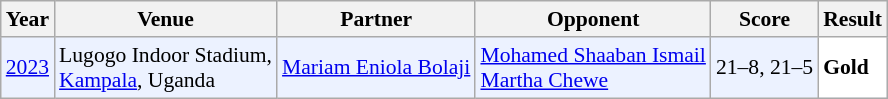<table class="sortable wikitable" style="font-size: 90%;">
<tr>
<th>Year</th>
<th>Venue</th>
<th>Partner</th>
<th>Opponent</th>
<th>Score</th>
<th>Result</th>
</tr>
<tr style="background:#ECF2FF">
<td align="center"><a href='#'>2023</a></td>
<td align="left">Lugogo Indoor Stadium,<br><a href='#'>Kampala</a>, Uganda</td>
<td align="left"> <a href='#'>Mariam Eniola Bolaji</a></td>
<td align="left"> <a href='#'>Mohamed Shaaban Ismail</a><br> <a href='#'>Martha Chewe</a></td>
<td align="left">21–8, 21–5</td>
<td style="text-align:left; background:white"> <strong>Gold</strong></td>
</tr>
</table>
